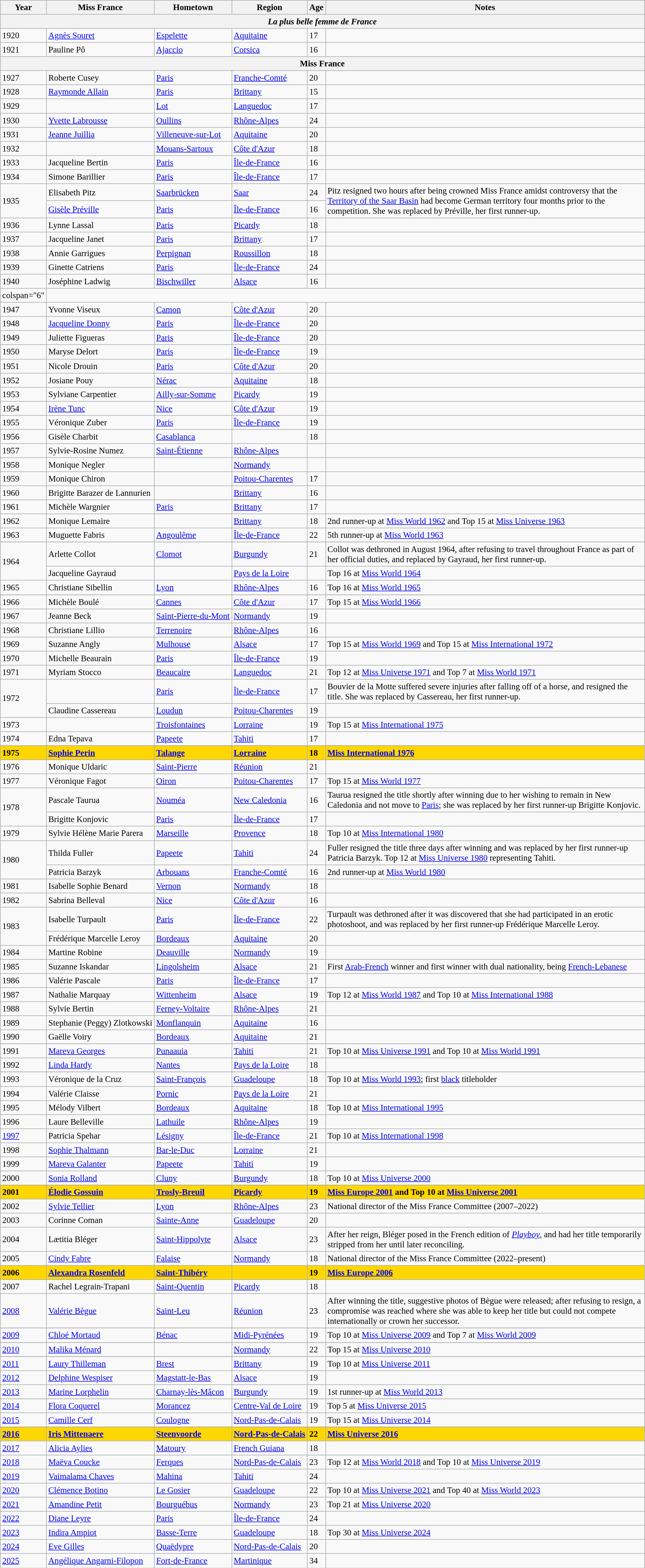<table class="wikitable sortable" style="font-size: 95%;">
<tr>
<th>Year</th>
<th>Miss France</th>
<th>Hometown</th>
<th>Region</th>
<th>Age</th>
<th width=560>Notes</th>
</tr>
<tr>
<th colspan=6><em>La plus belle femme de France</em></th>
</tr>
<tr>
<td>1920</td>
<td><a href='#'>Agnès Souret</a></td>
<td><a href='#'>Espelette</a></td>
<td> <a href='#'>Aquitaine</a></td>
<td>17</td>
<td></td>
</tr>
<tr>
<td>1921</td>
<td>Pauline Pô</td>
<td><a href='#'>Ajaccio</a></td>
<td> <a href='#'>Corsica</a></td>
<td>16</td>
<td></td>
</tr>
<tr>
<th colspan=6>Miss France</th>
</tr>
<tr>
<td>1927</td>
<td>Roberte Cusey</td>
<td><a href='#'>Paris</a></td>
<td> <a href='#'>Franche-Comté</a></td>
<td>20</td>
<td></td>
</tr>
<tr>
<td>1928</td>
<td><a href='#'>Raymonde Allain</a></td>
<td><a href='#'>Paris</a></td>
<td> <a href='#'>Brittany</a></td>
<td>15</td>
<td></td>
</tr>
<tr>
<td>1929</td>
<td></td>
<td><a href='#'>Lot</a></td>
<td> <a href='#'>Languedoc</a></td>
<td>17</td>
<td></td>
</tr>
<tr>
<td>1930</td>
<td><a href='#'>Yvette Labrousse</a></td>
<td><a href='#'>Oullins</a></td>
<td> <a href='#'>Rhône-Alpes</a></td>
<td>24</td>
<td></td>
</tr>
<tr>
<td>1931</td>
<td><a href='#'>Jeanne Juillia</a></td>
<td><a href='#'>Villeneuve-sur-Lot</a></td>
<td> <a href='#'>Aquitaine</a></td>
<td>20</td>
<td></td>
</tr>
<tr>
<td>1932</td>
<td></td>
<td><a href='#'>Mouans-Sartoux</a></td>
<td> <a href='#'>Côte d'Azur</a></td>
<td>18</td>
<td></td>
</tr>
<tr>
<td>1933</td>
<td>Jacqueline Bertin</td>
<td><a href='#'>Paris</a></td>
<td> <a href='#'>Île-de-France</a></td>
<td>16</td>
<td></td>
</tr>
<tr>
<td>1934</td>
<td>Simone Barillier</td>
<td><a href='#'>Paris</a></td>
<td> <a href='#'>Île-de-France</a></td>
<td>17</td>
<td></td>
</tr>
<tr>
<td rowspan=2>1935</td>
<td>Elisabeth Pitz</td>
<td><a href='#'>Saarbrücken</a></td>
<td> <a href='#'>Saar</a></td>
<td>24</td>
<td rowspan=2>Pitz resigned two hours after being crowned Miss France amidst controversy that the <a href='#'>Territory of the Saar Basin</a> had become German territory four months prior to the competition. She was replaced by Préville, her first runner-up.</td>
</tr>
<tr>
<td><a href='#'>Gisèle Préville</a></td>
<td><a href='#'>Paris</a></td>
<td> <a href='#'>Île-de-France</a></td>
<td>16</td>
</tr>
<tr>
<td>1936</td>
<td>Lynne Lassal</td>
<td><a href='#'>Paris</a></td>
<td> <a href='#'>Picardy</a></td>
<td>18</td>
<td></td>
</tr>
<tr>
<td>1937</td>
<td>Jacqueline Janet</td>
<td><a href='#'>Paris</a></td>
<td> <a href='#'>Brittany</a></td>
<td>17</td>
<td></td>
</tr>
<tr>
<td>1938</td>
<td>Annie Garrigues</td>
<td><a href='#'>Perpignan</a></td>
<td> <a href='#'>Roussillon</a></td>
<td>18</td>
<td></td>
</tr>
<tr>
<td>1939</td>
<td>Ginette Catriens</td>
<td><a href='#'>Paris</a></td>
<td> <a href='#'>Île-de-France</a></td>
<td>24</td>
<td></td>
</tr>
<tr>
<td>1940</td>
<td>Joséphine Ladwig</td>
<td><a href='#'>Bischwiller</a></td>
<td> <a href='#'>Alsace</a></td>
<td>16</td>
<td></td>
</tr>
<tr>
<td>colspan="6" </td>
</tr>
<tr>
<td>1947</td>
<td>Yvonne Viseux</td>
<td><a href='#'>Camon</a></td>
<td> <a href='#'>Côte d'Azur</a></td>
<td>20</td>
<td></td>
</tr>
<tr>
<td>1948</td>
<td><a href='#'>Jacqueline Donny</a></td>
<td><a href='#'>Paris</a></td>
<td> <a href='#'>Île-de-France</a></td>
<td>20</td>
<td></td>
</tr>
<tr>
<td>1949</td>
<td>Juliette Figueras</td>
<td><a href='#'>Paris</a></td>
<td> <a href='#'>Île-de-France</a></td>
<td>20</td>
<td></td>
</tr>
<tr>
<td>1950</td>
<td>Maryse Delort</td>
<td><a href='#'>Paris</a></td>
<td> <a href='#'>Île-de-France</a></td>
<td>19</td>
<td></td>
</tr>
<tr>
<td>1951</td>
<td>Nicole Drouin</td>
<td><a href='#'>Paris</a></td>
<td> <a href='#'>Côte d'Azur</a></td>
<td>20</td>
<td></td>
</tr>
<tr>
<td>1952</td>
<td>Josiane Pouy</td>
<td><a href='#'>Nérac</a></td>
<td> <a href='#'>Aquitaine</a></td>
<td>18</td>
<td></td>
</tr>
<tr>
<td>1953</td>
<td>Sylviane Carpentier</td>
<td><a href='#'>Ailly-sur-Somme</a></td>
<td> <a href='#'>Picardy</a></td>
<td>19</td>
<td></td>
</tr>
<tr>
<td>1954</td>
<td><a href='#'>Irène Tunc</a></td>
<td><a href='#'>Nice</a></td>
<td> <a href='#'>Côte d'Azur</a></td>
<td>19</td>
<td></td>
</tr>
<tr>
<td>1955</td>
<td>Véronique Zuber</td>
<td><a href='#'>Paris</a></td>
<td> <a href='#'>Île-de-France</a></td>
<td>19</td>
<td></td>
</tr>
<tr>
<td>1956</td>
<td>Gisèle Charbit</td>
<td><a href='#'>Casablanca</a></td>
<td></td>
<td>18</td>
<td></td>
</tr>
<tr>
<td>1957</td>
<td>Sylvie-Rosine Numez</td>
<td><a href='#'>Saint-Étienne</a></td>
<td> <a href='#'>Rhône-Alpes</a></td>
<td></td>
<td></td>
</tr>
<tr>
<td>1958</td>
<td>Monique Negler</td>
<td></td>
<td> <a href='#'>Normandy</a></td>
<td></td>
<td></td>
</tr>
<tr>
<td>1959</td>
<td>Monique Chiron</td>
<td></td>
<td> <a href='#'>Poitou-Charentes</a></td>
<td>17</td>
<td></td>
</tr>
<tr>
<td>1960</td>
<td>Brigitte Barazer de Lannurien</td>
<td></td>
<td> <a href='#'>Brittany</a></td>
<td>16</td>
<td></td>
</tr>
<tr>
<td>1961</td>
<td>Michèle Wargnier</td>
<td><a href='#'>Paris</a></td>
<td> <a href='#'>Brittany</a></td>
<td>17</td>
<td></td>
</tr>
<tr>
<td>1962</td>
<td>Monique Lemaire</td>
<td></td>
<td> <a href='#'>Brittany</a></td>
<td>18</td>
<td>2nd runner-up at <a href='#'>Miss World 1962</a> and Top 15 at <a href='#'>Miss Universe 1963</a></td>
</tr>
<tr>
<td>1963</td>
<td>Muguette Fabris</td>
<td><a href='#'>Angoulême</a></td>
<td> <a href='#'>Île-de-France</a></td>
<td>22</td>
<td>5th runner-up at <a href='#'>Miss World 1963</a></td>
</tr>
<tr>
</tr>
<tr>
<td rowspan=2>1964</td>
<td>Arlette Collot</td>
<td><a href='#'>Clomot</a></td>
<td> <a href='#'>Burgundy</a></td>
<td>21</td>
<td>Collot was dethroned in August 1964, after refusing to travel throughout France as part of her official duties, and replaced by Gayraud, her first runner-up.</td>
</tr>
<tr>
<td>Jacqueline Gayraud</td>
<td></td>
<td> <a href='#'>Pays de la Loire</a></td>
<td></td>
<td>Top 16 at <a href='#'>Miss World 1964</a></td>
</tr>
<tr>
<td>1965</td>
<td>Christiane Sibellin</td>
<td><a href='#'>Lyon</a></td>
<td> <a href='#'>Rhône-Alpes</a></td>
<td>16</td>
<td>Top 16 at <a href='#'>Miss World 1965</a></td>
</tr>
<tr>
</tr>
<tr>
<td>1966</td>
<td>Michèle Boulé</td>
<td><a href='#'>Cannes</a></td>
<td> <a href='#'>Côte d'Azur</a></td>
<td>17</td>
<td>Top 15 at <a href='#'>Miss World 1966</a></td>
</tr>
<tr>
<td>1967</td>
<td>Jeanne Beck</td>
<td><a href='#'>Saint-Pierre-du-Mont</a></td>
<td> <a href='#'>Normandy</a></td>
<td>19</td>
<td></td>
</tr>
<tr>
<td>1968</td>
<td>Christiane Lillio</td>
<td><a href='#'>Terrenoire</a></td>
<td> <a href='#'>Rhône-Alpes</a></td>
<td>16</td>
<td></td>
</tr>
<tr>
<td>1969</td>
<td>Suzanne Angly</td>
<td><a href='#'>Mulhouse</a></td>
<td> <a href='#'>Alsace</a></td>
<td>17</td>
<td>Top 15 at <a href='#'>Miss World 1969</a> and Top 15 at <a href='#'>Miss International 1972</a></td>
</tr>
<tr>
<td>1970</td>
<td>Michelle Beaurain</td>
<td><a href='#'>Paris</a></td>
<td> <a href='#'>Île-de-France</a></td>
<td>19</td>
<td></td>
</tr>
<tr>
<td>1971</td>
<td>Myriam Stocco</td>
<td><a href='#'>Beaucaire</a></td>
<td> <a href='#'>Languedoc</a></td>
<td>21</td>
<td>Top 12 at <a href='#'>Miss Universe 1971</a> and Top 7 at <a href='#'>Miss World 1971</a></td>
</tr>
<tr>
<td rowspan=2>1972</td>
<td></td>
<td><a href='#'>Paris</a></td>
<td> <a href='#'>Île-de-France</a></td>
<td>17</td>
<td>Bouvier de la Motte suffered severe injuries after falling off of a horse, and resigned the title. She was replaced by Cassereau, her first runner-up.</td>
</tr>
<tr>
<td>Claudine Cassereau</td>
<td><a href='#'>Loudun</a></td>
<td> <a href='#'>Poitou-Charentes</a></td>
<td>19</td>
<td></td>
</tr>
<tr>
<td>1973</td>
<td></td>
<td><a href='#'>Troisfontaines</a></td>
<td> <a href='#'>Lorraine</a></td>
<td>19</td>
<td>Top 15 at <a href='#'>Miss International 1975</a></td>
</tr>
<tr>
<td>1974</td>
<td>Edna Tepava</td>
<td><a href='#'>Papeete</a></td>
<td> <a href='#'>Tahiti</a></td>
<td>17</td>
<td></td>
</tr>
<tr>
</tr>
<tr style="background-color: gold; font-weight: bold">
<td>1975</td>
<td><strong><a href='#'>Sophie Perin</a></strong></td>
<td><a href='#'>Talange</a></td>
<td> <a href='#'>Lorraine</a></td>
<td>18</td>
<td><a href='#'>Miss International 1976</a></td>
</tr>
<tr>
<td>1976</td>
<td>Monique Uldaric</td>
<td><a href='#'>Saint-Pierre</a></td>
<td> <a href='#'>Réunion</a></td>
<td>21</td>
<td></td>
</tr>
<tr>
<td>1977</td>
<td>Véronique Fagot</td>
<td><a href='#'>Oiron</a></td>
<td> <a href='#'>Poitou-Charentes</a></td>
<td>17</td>
<td>Top 15 at <a href='#'>Miss World 1977</a></td>
</tr>
<tr>
<td rowspan=2>1978</td>
<td>Pascale Taurua</td>
<td><a href='#'>Nouméa</a></td>
<td> <a href='#'>New Caledonia</a></td>
<td>16</td>
<td>Taurua resigned the title shortly after winning due to her wishing to remain in New Caledonia and not move to <a href='#'>Paris</a>; she was replaced by her first runner-up Brigitte Konjovic.</td>
</tr>
<tr>
<td>Brigitte Konjovic</td>
<td><a href='#'>Paris</a></td>
<td> <a href='#'>Île-de-France</a></td>
<td>17</td>
<td></td>
</tr>
<tr>
<td>1979</td>
<td>Sylvie Hélène Marie Parera</td>
<td><a href='#'>Marseille</a></td>
<td> <a href='#'>Provence</a></td>
<td>18</td>
<td>Top 10 at <a href='#'>Miss International 1980</a></td>
</tr>
<tr>
<td rowspan=2>1980</td>
<td>Thilda Fuller</td>
<td><a href='#'>Papeete</a></td>
<td> <a href='#'>Tahiti</a></td>
<td>24</td>
<td>Fuller resigned the title three days after winning and was replaced by her first runner-up Patricia Barzyk.  Top 12 at <a href='#'>Miss Universe 1980</a> representing Tahiti.</td>
</tr>
<tr>
<td>Patricia Barzyk</td>
<td><a href='#'>Arbouans</a></td>
<td> <a href='#'>Franche-Comté</a></td>
<td>16</td>
<td>2nd runner-up at <a href='#'>Miss World 1980</a></td>
</tr>
<tr>
<td>1981</td>
<td>Isabelle Sophie Benard</td>
<td><a href='#'>Vernon</a></td>
<td> <a href='#'>Normandy</a></td>
<td>18</td>
<td></td>
</tr>
<tr>
<td>1982</td>
<td>Sabrina Belleval</td>
<td><a href='#'>Nice</a></td>
<td> <a href='#'>Côte d'Azur</a></td>
<td>16</td>
<td></td>
</tr>
<tr>
<td rowspan=2>1983</td>
<td>Isabelle Turpault</td>
<td><a href='#'>Paris</a></td>
<td> <a href='#'>Île-de-France</a></td>
<td>22</td>
<td>Turpault was dethroned after it was discovered that she had participated in an erotic photoshoot, and was replaced by her first runner-up Frédérique Marcelle Leroy.</td>
</tr>
<tr>
<td>Frédérique Marcelle Leroy</td>
<td><a href='#'>Bordeaux</a></td>
<td> <a href='#'>Aquitaine</a></td>
<td>20</td>
<td></td>
</tr>
<tr>
<td>1984</td>
<td>Martine Robine</td>
<td><a href='#'>Deauville</a></td>
<td> <a href='#'>Normandy</a></td>
<td>19</td>
<td></td>
</tr>
<tr>
<td>1985</td>
<td>Suzanne Iskandar</td>
<td><a href='#'>Lingolsheim</a></td>
<td> <a href='#'>Alsace</a></td>
<td>21</td>
<td>First <a href='#'>Arab-French</a> winner and first winner with dual nationality, being <a href='#'>French-Lebanese</a></td>
</tr>
<tr>
<td>1986</td>
<td>Valérie Pascale</td>
<td><a href='#'>Paris</a></td>
<td> <a href='#'>Île-de-France</a></td>
<td>17</td>
<td></td>
</tr>
<tr>
<td>1987</td>
<td>Nathalie Marquay</td>
<td><a href='#'>Wittenheim</a></td>
<td> <a href='#'>Alsace</a></td>
<td>19</td>
<td>Top 12 at <a href='#'>Miss World 1987</a> and Top 10 at <a href='#'>Miss International 1988</a></td>
</tr>
<tr>
<td>1988</td>
<td>Sylvie Bertin</td>
<td><a href='#'>Ferney-Voltaire</a></td>
<td> <a href='#'>Rhône-Alpes</a></td>
<td>21</td>
<td></td>
</tr>
<tr>
<td>1989</td>
<td>Stephanie (Peggy) Zlotkowski</td>
<td><a href='#'>Monflanquin</a></td>
<td> <a href='#'>Aquitaine</a></td>
<td>16</td>
<td></td>
</tr>
<tr>
<td>1990</td>
<td>Gaëlle Voiry</td>
<td><a href='#'>Bordeaux</a></td>
<td> <a href='#'>Aquitaine</a></td>
<td>21</td>
<td></td>
</tr>
<tr>
</tr>
<tr>
<td>1991</td>
<td><a href='#'>Mareva Georges</a></td>
<td><a href='#'>Punaauia</a></td>
<td> <a href='#'>Tahiti</a></td>
<td>21</td>
<td>Top 10 at <a href='#'>Miss Universe 1991</a> and Top 10 at <a href='#'>Miss World 1991</a></td>
</tr>
<tr>
<td>1992</td>
<td><a href='#'>Linda Hardy</a></td>
<td><a href='#'>Nantes</a></td>
<td> <a href='#'>Pays de la Loire</a></td>
<td>18</td>
<td></td>
</tr>
<tr>
</tr>
<tr>
<td>1993</td>
<td>Véronique de la Cruz</td>
<td><a href='#'>Saint-François</a></td>
<td> <a href='#'>Guadeloupe</a></td>
<td>18</td>
<td>Top 10 at <a href='#'>Miss World 1993</a>; first <a href='#'>black</a> titleholder</td>
</tr>
<tr>
<td>1994</td>
<td>Valérie Claisse</td>
<td><a href='#'>Pornic</a></td>
<td> <a href='#'>Pays de la Loire</a></td>
<td>21</td>
<td></td>
</tr>
<tr>
<td>1995</td>
<td>Mélody Vilbert</td>
<td><a href='#'>Bordeaux</a></td>
<td> <a href='#'>Aquitaine</a></td>
<td>18</td>
<td>Top 10 at <a href='#'>Miss International 1995</a></td>
</tr>
<tr>
<td>1996</td>
<td>Laure Belleville</td>
<td><a href='#'>Lathuile</a></td>
<td> <a href='#'>Rhône-Alpes</a></td>
<td>19</td>
<td></td>
</tr>
<tr>
<td><a href='#'>1997</a></td>
<td>Patricia Spehar</td>
<td><a href='#'>Lésigny</a></td>
<td> <a href='#'>Île-de-France</a></td>
<td>21</td>
<td>Top 10 at <a href='#'>Miss International 1998</a></td>
</tr>
<tr>
<td>1998</td>
<td><a href='#'>Sophie Thalmann</a></td>
<td><a href='#'>Bar-le-Duc</a></td>
<td> <a href='#'>Lorraine</a></td>
<td>21</td>
<td></td>
</tr>
<tr>
<td>1999</td>
<td><a href='#'>Mareva Galanter</a></td>
<td><a href='#'>Papeete</a></td>
<td> <a href='#'>Tahiti</a></td>
<td>19</td>
<td></td>
</tr>
<tr>
<td>2000</td>
<td><a href='#'>Sonia Rolland</a></td>
<td><a href='#'>Cluny</a></td>
<td> <a href='#'>Burgundy</a></td>
<td>18</td>
<td>Top 10 at <a href='#'>Miss Universe 2000</a></td>
</tr>
<tr>
</tr>
<tr style="background-color: gold; font-weight: bold">
<td>2001</td>
<td><a href='#'>Élodie Gossuin</a></td>
<td><a href='#'>Trosly-Breuil</a></td>
<td> <a href='#'>Picardy</a></td>
<td>19</td>
<td><a href='#'>Miss Europe 2001</a> and Top 10 at <a href='#'>Miss Universe 2001</a></td>
</tr>
<tr>
<td>2002</td>
<td><a href='#'>Sylvie Tellier</a></td>
<td><a href='#'>Lyon</a></td>
<td> <a href='#'>Rhône-Alpes</a></td>
<td>23</td>
<td>National director of the Miss France Committee (2007–2022)</td>
</tr>
<tr>
<td>2003</td>
<td>Corinne Coman</td>
<td><a href='#'>Sainte-Anne</a></td>
<td> <a href='#'>Guadeloupe</a></td>
<td>20</td>
<td></td>
</tr>
<tr>
<td>2004</td>
<td>Lætitia Bléger</td>
<td><a href='#'>Saint-Hippolyte</a></td>
<td> <a href='#'>Alsace</a></td>
<td>23</td>
<td>After her reign, Bléger posed in the French edition of <em><a href='#'>Playboy</a></em>, and had her title temporarily stripped from her until later reconciling.</td>
</tr>
<tr>
<td>2005</td>
<td><a href='#'>Cindy Fabre</a></td>
<td><a href='#'>Falaise</a></td>
<td> <a href='#'>Normandy</a></td>
<td>18</td>
<td>National director of the Miss France Committee (2022–present)</td>
</tr>
<tr style="background-color: gold; font-weight: bold">
<td>2006</td>
<td><a href='#'>Alexandra Rosenfeld</a></td>
<td><a href='#'>Saint-Thibéry</a></td>
<td></td>
<td>19</td>
<td><a href='#'>Miss Europe 2006</a></td>
</tr>
<tr>
<td>2007</td>
<td>Rachel Legrain-Trapani</td>
<td><a href='#'>Saint-Quentin</a></td>
<td> <a href='#'>Picardy</a></td>
<td>18</td>
<td></td>
</tr>
<tr>
<td><a href='#'>2008</a></td>
<td><a href='#'>Valérie Bègue</a></td>
<td><a href='#'>Saint-Leu</a></td>
<td> <a href='#'>Réunion</a></td>
<td>23</td>
<td>After winning the title, suggestive photos of Bègue were released; after refusing to resign, a compromise was reached where she was able to keep her title but could not compete internationally or crown her successor.</td>
</tr>
<tr>
</tr>
<tr>
<td><a href='#'>2009</a></td>
<td><a href='#'>Chloé Mortaud</a></td>
<td><a href='#'>Bénac</a></td>
<td> <a href='#'>Midi-Pyrénées</a></td>
<td>19</td>
<td>Top 10 at <a href='#'>Miss Universe 2009</a> and Top 7 at <a href='#'>Miss World 2009</a></td>
</tr>
<tr>
</tr>
<tr>
<td><a href='#'>2010</a></td>
<td><a href='#'>Malika Ménard</a></td>
<td></td>
<td> <a href='#'>Normandy</a></td>
<td>22</td>
<td>Top 15 at <a href='#'>Miss Universe 2010</a></td>
</tr>
<tr>
</tr>
<tr>
<td><a href='#'>2011</a></td>
<td><a href='#'>Laury Thilleman</a></td>
<td><a href='#'>Brest</a></td>
<td> <a href='#'>Brittany</a></td>
<td>19</td>
<td>Top 10 at <a href='#'>Miss Universe 2011</a></td>
</tr>
<tr>
<td><a href='#'>2012</a></td>
<td><a href='#'>Delphine Wespiser</a></td>
<td><a href='#'>Magstatt-le-Bas</a></td>
<td> <a href='#'>Alsace</a></td>
<td>19</td>
<td></td>
</tr>
<tr>
<td><a href='#'>2013</a></td>
<td><a href='#'>Marine Lorphelin</a></td>
<td><a href='#'>Charnay-lès-Mâcon</a></td>
<td> <a href='#'>Burgundy</a></td>
<td>19</td>
<td>1st runner-up at <a href='#'>Miss World 2013</a></td>
</tr>
<tr>
</tr>
<tr>
<td><a href='#'>2014</a></td>
<td><a href='#'>Flora Coquerel</a></td>
<td><a href='#'>Morancez</a></td>
<td> <a href='#'>Centre-Val de Loire</a></td>
<td>19</td>
<td>Top 5 at <a href='#'>Miss Universe 2015</a></td>
</tr>
<tr>
<td><a href='#'>2015</a></td>
<td><a href='#'>Camille Cerf</a></td>
<td><a href='#'>Coulogne</a></td>
<td> <a href='#'>Nord-Pas-de-Calais</a></td>
<td>19</td>
<td>Top 15 at <a href='#'>Miss Universe 2014</a></td>
</tr>
<tr>
</tr>
<tr style="background-color: gold; font-weight: bold">
<td><a href='#'>2016</a></td>
<td><strong><a href='#'>Iris Mittenaere</a></strong></td>
<td><a href='#'>Steenvoorde</a></td>
<td> <a href='#'>Nord-Pas-de-Calais</a></td>
<td>22</td>
<td><a href='#'>Miss Universe 2016</a></td>
</tr>
<tr>
<td><a href='#'>2017</a></td>
<td><a href='#'>Alicia Aylies</a></td>
<td><a href='#'>Matoury</a></td>
<td> <a href='#'>French Guiana</a></td>
<td>18</td>
<td></td>
</tr>
<tr>
<td><a href='#'>2018</a></td>
<td><a href='#'>Maëva Coucke</a></td>
<td><a href='#'>Ferques</a></td>
<td> <a href='#'>Nord-Pas-de-Calais</a></td>
<td>23</td>
<td>Top 12 at <a href='#'>Miss World 2018</a> and Top 10 at <a href='#'>Miss Universe 2019</a></td>
</tr>
<tr>
<td><a href='#'>2019</a></td>
<td><a href='#'>Vaimalama Chaves</a></td>
<td><a href='#'>Mahina</a></td>
<td> <a href='#'>Tahiti</a></td>
<td>24</td>
<td></td>
</tr>
<tr>
<td><a href='#'>2020</a></td>
<td><a href='#'>Clémence Botino</a></td>
<td><a href='#'>Le Gosier</a></td>
<td> <a href='#'>Guadeloupe</a></td>
<td>22</td>
<td>Top 10 at <a href='#'>Miss Universe 2021</a> and Top 40 at <a href='#'>Miss World 2023</a></td>
</tr>
<tr>
<td><a href='#'>2021</a></td>
<td><a href='#'>Amandine Petit</a></td>
<td><a href='#'>Bourguébus</a></td>
<td> <a href='#'>Normandy</a></td>
<td>23</td>
<td>Top 21 at <a href='#'>Miss Universe 2020</a></td>
</tr>
<tr>
<td><a href='#'>2022</a></td>
<td><a href='#'>Diane Leyre</a></td>
<td><a href='#'>Paris</a></td>
<td> <a href='#'>Île-de-France</a></td>
<td>24</td>
<td></td>
</tr>
<tr>
<td><a href='#'>2023</a></td>
<td><a href='#'>Indira Ampiot</a></td>
<td><a href='#'>Basse-Terre</a></td>
<td> <a href='#'>Guadeloupe</a></td>
<td>18</td>
<td>Top 30 at <a href='#'>Miss Universe 2024</a></td>
</tr>
<tr>
<td><a href='#'>2024</a></td>
<td><a href='#'>Eve Gilles</a></td>
<td><a href='#'>Quaëdypre</a></td>
<td> <a href='#'>Nord-Pas-de-Calais</a></td>
<td>20</td>
<td></td>
</tr>
<tr>
<td><a href='#'>2025</a></td>
<td><a href='#'>Angélique Angarni-Filopon</a></td>
<td><a href='#'>Fort-de-France</a></td>
<td> <a href='#'>Martinique</a></td>
<td>34</td>
<td></td>
</tr>
</table>
